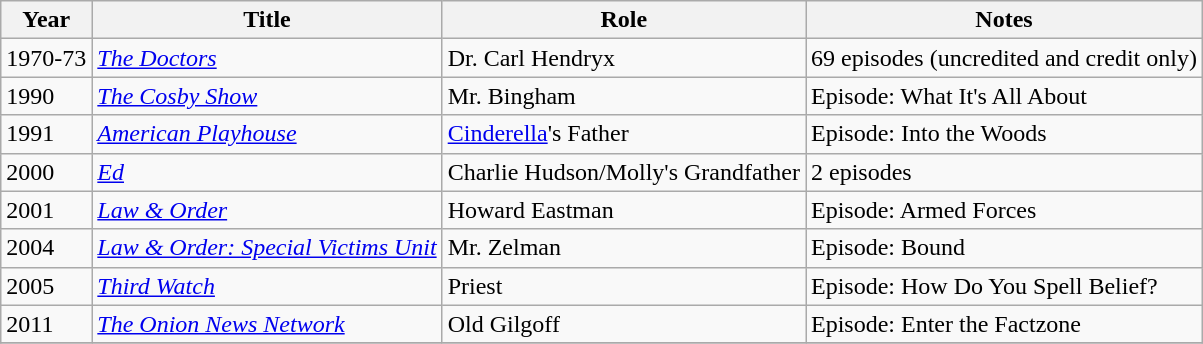<table Class= wikitable sortable>
<tr>
<th>Year</th>
<th>Title</th>
<th>Role</th>
<th>Notes</th>
</tr>
<tr>
<td>1970-73</td>
<td><em><a href='#'>The Doctors</a></em></td>
<td>Dr. Carl Hendryx</td>
<td>69 episodes (uncredited and credit only)</td>
</tr>
<tr>
<td>1990</td>
<td><em><a href='#'>The Cosby Show</a></em></td>
<td>Mr. Bingham</td>
<td>Episode: What It's All About</td>
</tr>
<tr>
<td>1991</td>
<td><em><a href='#'>American Playhouse</a></em></td>
<td><a href='#'>Cinderella</a>'s Father</td>
<td>Episode: Into the Woods</td>
</tr>
<tr>
<td>2000</td>
<td><em><a href='#'>Ed</a></em></td>
<td>Charlie Hudson/Molly's Grandfather</td>
<td>2 episodes</td>
</tr>
<tr>
<td>2001</td>
<td><em><a href='#'>Law & Order</a></em></td>
<td>Howard Eastman</td>
<td>Episode: Armed Forces</td>
</tr>
<tr>
<td>2004</td>
<td><em><a href='#'>Law & Order: Special Victims Unit</a></em></td>
<td>Mr. Zelman</td>
<td>Episode: Bound</td>
</tr>
<tr>
<td>2005</td>
<td><em><a href='#'>Third Watch</a></em></td>
<td>Priest</td>
<td>Episode: How Do You Spell Belief?</td>
</tr>
<tr>
<td>2011</td>
<td><em><a href='#'>The Onion News Network</a></em></td>
<td>Old Gilgoff</td>
<td>Episode: Enter the Factzone</td>
</tr>
<tr>
</tr>
</table>
